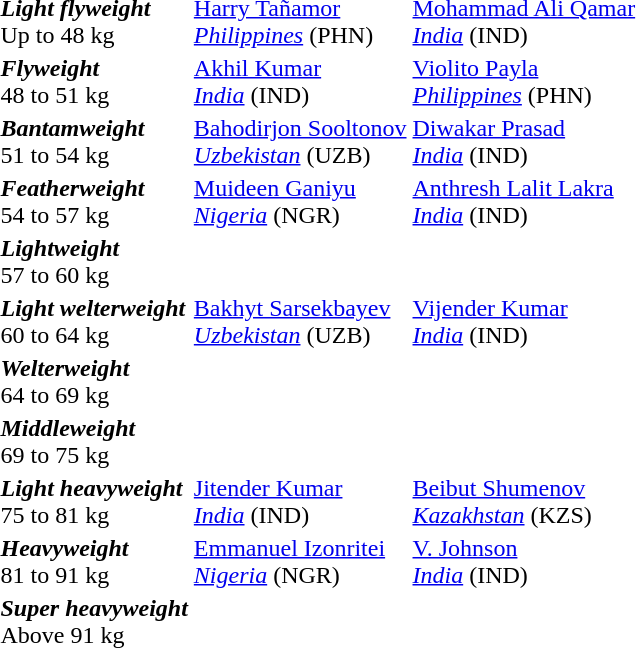<table>
<tr>
<td rowspan=2><strong><em>Light flyweight</em></strong><br>Up to 48 kg</td>
<td rowspan=2> <a href='#'>Harry Tañamor</a><br><em><a href='#'>Philippines</a></em> (PHN)</td>
<td rowspan=2> <a href='#'>Mohammad Ali Qamar</a><br><em><a href='#'>India</a></em> (IND)</td>
<td></td>
</tr>
<tr>
<td></td>
</tr>
<tr>
<td rowspan=2><strong><em>Flyweight</em></strong><br>48 to 51 kg</td>
<td rowspan=2> <a href='#'>Akhil Kumar</a><br><em><a href='#'>India</a></em> (IND)</td>
<td rowspan=2> <a href='#'>Violito Payla</a><br><em><a href='#'>Philippines</a></em> (PHN)</td>
<td></td>
</tr>
<tr>
<td></td>
</tr>
<tr>
<td rowspan=2><strong><em>Bantamweight</em></strong><br>51 to 54 kg</td>
<td rowspan=2> <a href='#'>Bahodirjon Sooltonov</a><br><em><a href='#'>Uzbekistan</a></em> (UZB)</td>
<td rowspan=2> <a href='#'>Diwakar Prasad</a><br><em><a href='#'>India</a></em> (IND)</td>
<td></td>
</tr>
<tr>
<td></td>
</tr>
<tr>
<td rowspan=2><strong><em>Featherweight</em></strong><br>54 to 57 kg</td>
<td rowspan=2> <a href='#'>Muideen Ganiyu</a><br><em><a href='#'>Nigeria</a></em> (NGR)</td>
<td rowspan=2> <a href='#'>Anthresh Lalit Lakra</a><br><em><a href='#'>India</a></em> (IND)</td>
<td></td>
</tr>
<tr>
<td></td>
</tr>
<tr>
<td rowspan=2><strong><em>Lightweight</em></strong><br>57 to 60 kg</td>
<td rowspan=2></td>
<td rowspan=2></td>
<td></td>
</tr>
<tr>
<td></td>
</tr>
<tr>
<td rowspan=2><strong><em>Light welterweight</em></strong><br>60 to 64 kg</td>
<td rowspan=2> <a href='#'>Bakhyt Sarsekbayev</a><br><em><a href='#'>Uzbekistan</a></em> (UZB)</td>
<td rowspan=2> <a href='#'>Vijender Kumar</a><br><em><a href='#'>India</a></em> (IND)</td>
<td></td>
</tr>
<tr>
<td></td>
</tr>
<tr>
<td rowspan=2><strong><em>Welterweight</em></strong><br>64 to 69 kg</td>
<td rowspan=2></td>
<td rowspan=2></td>
<td></td>
</tr>
<tr>
<td></td>
</tr>
<tr>
<td rowspan=2><strong><em>Middleweight</em></strong><br>69 to 75 kg</td>
<td rowspan=2></td>
<td rowspan=2></td>
<td></td>
</tr>
<tr>
<td></td>
</tr>
<tr>
<td rowspan=2><strong><em>Light heavyweight</em></strong><br>75 to 81 kg</td>
<td rowspan=2> <a href='#'>Jitender Kumar</a><br><em><a href='#'>India</a></em> (IND)</td>
<td rowspan=2> <a href='#'>Beibut Shumenov</a><br><em><a href='#'>Kazakhstan</a></em> (KZS)</td>
<td></td>
</tr>
<tr>
<td></td>
</tr>
<tr>
<td rowspan=2><strong><em>Heavyweight</em></strong><br>81 to 91 kg</td>
<td rowspan=2> <a href='#'>Emmanuel Izonritei</a><br><em><a href='#'>Nigeria</a></em> (NGR)</td>
<td rowspan=2> <a href='#'>V. Johnson</a><br><em><a href='#'>India</a></em> (IND)</td>
<td></td>
</tr>
<tr>
<td></td>
</tr>
<tr>
<td rowspan=2><strong><em>Super heavyweight</em></strong><br>Above 91 kg</td>
<td rowspan=2></td>
<td rowspan=2></td>
<td></td>
</tr>
<tr>
<td></td>
</tr>
</table>
